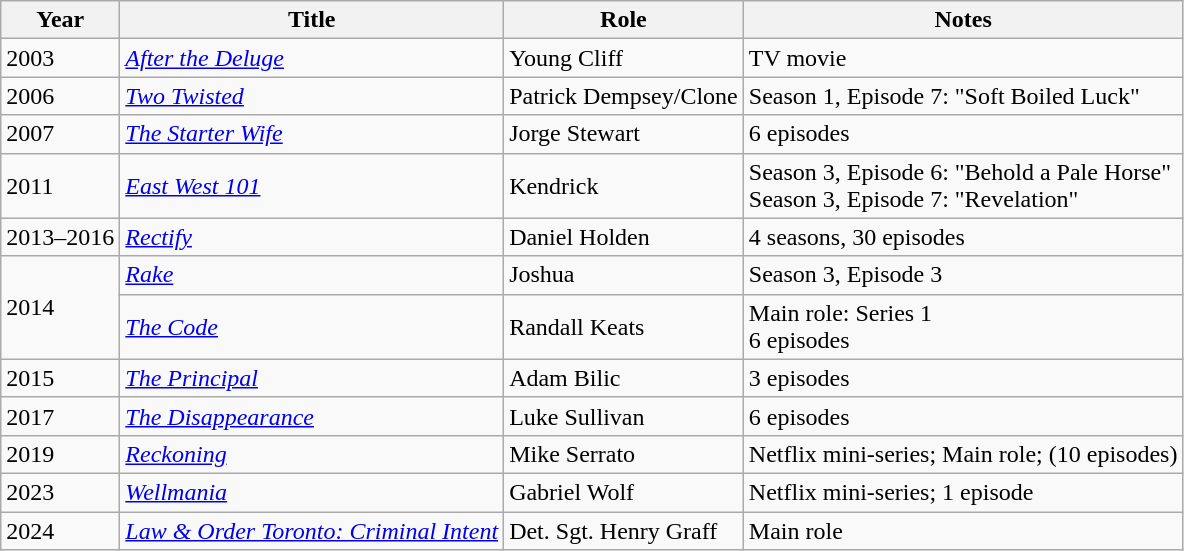<table class="wikitable sortable">
<tr>
<th>Year</th>
<th>Title</th>
<th>Role</th>
<th>Notes</th>
</tr>
<tr>
<td>2003</td>
<td><em><a href='#'>After the Deluge</a></em></td>
<td>Young Cliff</td>
<td>TV movie</td>
</tr>
<tr>
<td>2006</td>
<td><em><a href='#'>Two Twisted</a></em></td>
<td>Patrick Dempsey/Clone</td>
<td>Season 1, Episode 7: "Soft Boiled Luck"</td>
</tr>
<tr>
<td>2007</td>
<td data-sort-value="Starter Wife, The"><em><a href='#'>The Starter Wife</a></em></td>
<td>Jorge Stewart</td>
<td>6 episodes</td>
</tr>
<tr>
<td>2011</td>
<td><em><a href='#'>East West 101</a></em></td>
<td>Kendrick</td>
<td>Season 3, Episode 6: "Behold a Pale Horse"<br>Season 3, Episode 7: "Revelation"</td>
</tr>
<tr>
<td>2013–2016</td>
<td><em><a href='#'>Rectify</a></em></td>
<td>Daniel Holden</td>
<td>4 seasons, 30 episodes</td>
</tr>
<tr>
<td rowspan="2">2014</td>
<td><em><a href='#'>Rake</a></em></td>
<td>Joshua</td>
<td>Season 3, Episode 3</td>
</tr>
<tr>
<td data-sort-value="Code, The"><em><a href='#'>The Code</a></em></td>
<td>Randall Keats</td>
<td>Main role: Series 1<br>6 episodes</td>
</tr>
<tr>
<td>2015</td>
<td data-sort-value="Principal, The"><em><a href='#'>The Principal</a></em></td>
<td>Adam Bilic</td>
<td>3 episodes</td>
</tr>
<tr>
<td>2017</td>
<td data-sort-value="Disappearance, The"><em><a href='#'>The Disappearance</a></em></td>
<td>Luke Sullivan</td>
<td>6 episodes</td>
</tr>
<tr>
<td>2019</td>
<td><em><a href='#'>Reckoning</a></em></td>
<td>Mike Serrato</td>
<td>Netflix mini-series; Main role; (10 episodes)</td>
</tr>
<tr>
<td>2023</td>
<td><em><a href='#'>Wellmania</a></em></td>
<td>Gabriel Wolf</td>
<td>Netflix mini-series; 1 episode</td>
</tr>
<tr>
<td>2024</td>
<td><em><a href='#'>Law & Order Toronto: Criminal Intent</a></em></td>
<td>Det. Sgt. Henry Graff</td>
<td>Main role</td>
</tr>
</table>
